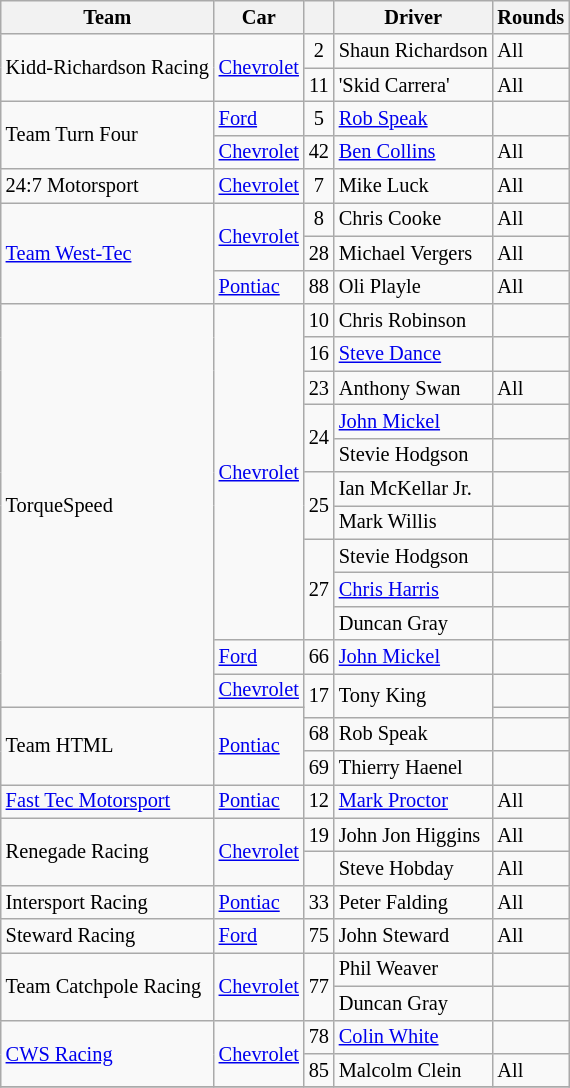<table class="wikitable" style="font-size: 85%">
<tr>
<th>Team</th>
<th>Car</th>
<th></th>
<th>Driver</th>
<th>Rounds</th>
</tr>
<tr>
<td rowspan=2>Kidd-Richardson Racing</td>
<td rowspan=2><a href='#'>Chevrolet</a></td>
<td align=center>2</td>
<td> Shaun Richardson</td>
<td>All</td>
</tr>
<tr>
<td align=center>11</td>
<td> 'Skid Carrera'</td>
<td>All</td>
</tr>
<tr>
<td rowspan=2>Team Turn Four</td>
<td><a href='#'>Ford</a></td>
<td align=center>5</td>
<td> <a href='#'>Rob Speak</a></td>
<td></td>
</tr>
<tr>
<td><a href='#'>Chevrolet</a></td>
<td align=center>42</td>
<td> <a href='#'>Ben Collins</a></td>
<td>All</td>
</tr>
<tr>
<td>24:7 Motorsport</td>
<td><a href='#'>Chevrolet</a></td>
<td align=center>7</td>
<td> Mike Luck</td>
<td>All</td>
</tr>
<tr>
<td rowspan=3><a href='#'>Team West-Tec</a></td>
<td rowspan=2><a href='#'>Chevrolet</a></td>
<td align=center>8</td>
<td> Chris Cooke</td>
<td>All</td>
</tr>
<tr>
<td align=center>28</td>
<td> Michael Vergers</td>
<td>All</td>
</tr>
<tr>
<td><a href='#'>Pontiac</a></td>
<td align=center>88</td>
<td> Oli Playle</td>
<td>All</td>
</tr>
<tr>
<td rowspan=12>TorqueSpeed</td>
<td rowspan=10><a href='#'>Chevrolet</a></td>
<td align=center>10</td>
<td> Chris Robinson</td>
<td></td>
</tr>
<tr>
<td align=center>16</td>
<td> <a href='#'>Steve Dance</a></td>
<td></td>
</tr>
<tr>
<td align=center>23</td>
<td> Anthony Swan</td>
<td>All</td>
</tr>
<tr>
<td align=center rowspan=2>24</td>
<td> <a href='#'>John Mickel</a></td>
<td></td>
</tr>
<tr>
<td> Stevie Hodgson</td>
<td></td>
</tr>
<tr>
<td align=center rowspan=2>25</td>
<td> Ian McKellar Jr.</td>
<td></td>
</tr>
<tr>
<td> Mark Willis</td>
<td></td>
</tr>
<tr>
<td align=center rowspan=3>27</td>
<td> Stevie Hodgson</td>
<td></td>
</tr>
<tr>
<td> <a href='#'>Chris Harris</a></td>
<td></td>
</tr>
<tr>
<td> Duncan Gray</td>
<td></td>
</tr>
<tr>
<td><a href='#'>Ford</a></td>
<td align=center>66</td>
<td> <a href='#'>John Mickel</a></td>
<td></td>
</tr>
<tr>
<td><a href='#'>Chevrolet</a></td>
<td align=center rowspan=2>17</td>
<td rowspan=2> Tony King</td>
<td></td>
</tr>
<tr>
<td rowspan=3>Team HTML</td>
<td rowspan=3><a href='#'>Pontiac</a></td>
<td></td>
</tr>
<tr>
<td align=center>68</td>
<td> Rob Speak</td>
<td></td>
</tr>
<tr>
<td align=center>69</td>
<td> Thierry Haenel</td>
<td></td>
</tr>
<tr>
<td><a href='#'>Fast Tec Motorsport</a></td>
<td><a href='#'>Pontiac</a></td>
<td align=center>12</td>
<td> <a href='#'>Mark Proctor</a></td>
<td>All</td>
</tr>
<tr>
<td rowspan=2>Renegade Racing</td>
<td rowspan=2><a href='#'>Chevrolet</a></td>
<td align=center>19</td>
<td> John Jon Higgins</td>
<td>All</td>
</tr>
<tr>
<td align=center></td>
<td> Steve Hobday</td>
<td>All</td>
</tr>
<tr>
<td>Intersport Racing</td>
<td><a href='#'>Pontiac</a></td>
<td align=center>33</td>
<td> Peter Falding</td>
<td>All</td>
</tr>
<tr>
<td>Steward Racing</td>
<td><a href='#'>Ford</a></td>
<td align=center>75</td>
<td> John Steward</td>
<td>All</td>
</tr>
<tr>
<td rowspan=2>Team Catchpole Racing</td>
<td rowspan=2><a href='#'>Chevrolet</a></td>
<td align=center rowspan=2>77</td>
<td> Phil Weaver</td>
<td></td>
</tr>
<tr>
<td> Duncan Gray</td>
<td></td>
</tr>
<tr>
<td rowspan=2><a href='#'>CWS Racing</a></td>
<td rowspan=2><a href='#'>Chevrolet</a></td>
<td align=center>78</td>
<td> <a href='#'>Colin White</a></td>
<td></td>
</tr>
<tr>
<td align=center>85</td>
<td> Malcolm Clein</td>
<td>All</td>
</tr>
<tr>
</tr>
</table>
